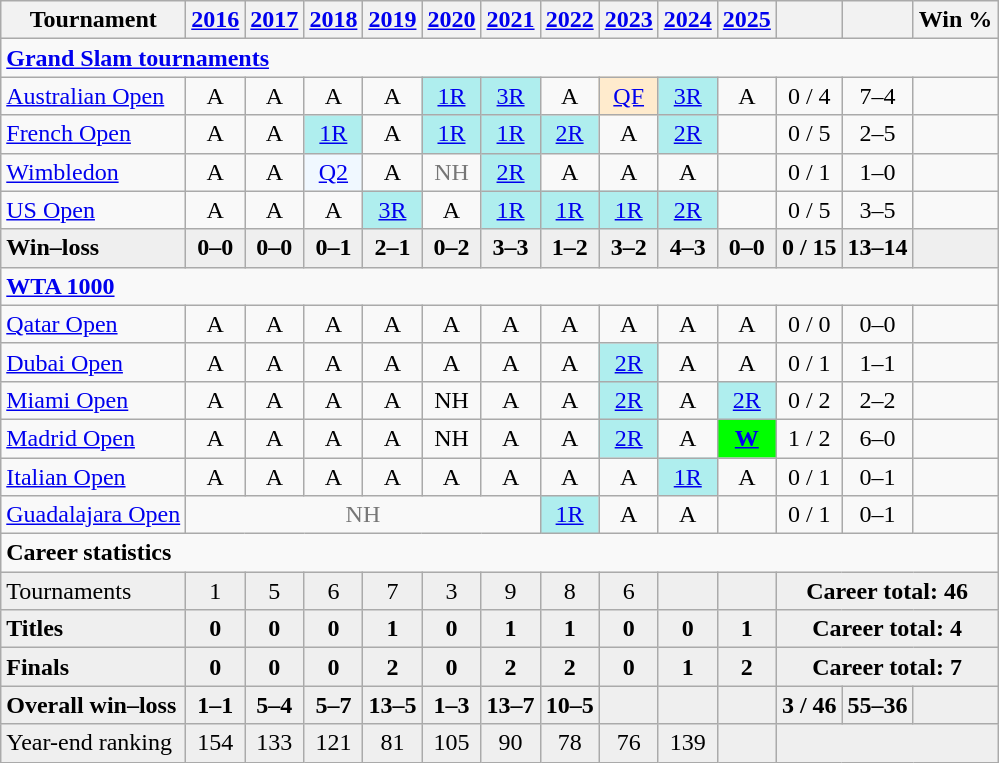<table class="wikitable" style="text-align:center">
<tr>
<th>Tournament</th>
<th><a href='#'>2016</a></th>
<th><a href='#'>2017</a></th>
<th><a href='#'>2018</a></th>
<th><a href='#'>2019</a></th>
<th><a href='#'>2020</a></th>
<th><a href='#'>2021</a></th>
<th><a href='#'>2022</a></th>
<th><a href='#'>2023</a></th>
<th><a href='#'>2024</a></th>
<th><a href='#'>2025</a></th>
<th></th>
<th></th>
<th>Win %</th>
</tr>
<tr>
<td colspan="14" align="left"><strong><a href='#'>Grand Slam tournaments</a></strong></td>
</tr>
<tr>
<td align="left"><a href='#'>Australian Open</a></td>
<td>A</td>
<td>A</td>
<td>A</td>
<td>A</td>
<td bgcolor="afeeee"><a href='#'>1R</a></td>
<td bgcolor="afeeee"><a href='#'>3R</a></td>
<td>A</td>
<td bgcolor="ffebcd"><a href='#'>QF</a></td>
<td bgcolor="afeeee"><a href='#'>3R</a></td>
<td>A</td>
<td>0 / 4</td>
<td>7–4</td>
<td></td>
</tr>
<tr>
<td align="left"><a href='#'>French Open</a></td>
<td>A</td>
<td>A</td>
<td bgcolor="afeeee"><a href='#'>1R</a></td>
<td>A</td>
<td bgcolor="afeeee"><a href='#'>1R</a></td>
<td bgcolor="afeeee"><a href='#'>1R</a></td>
<td bgcolor="afeeee"><a href='#'>2R</a></td>
<td>A</td>
<td bgcolor="afeeee"><a href='#'>2R</a></td>
<td></td>
<td>0 / 5</td>
<td>2–5</td>
<td></td>
</tr>
<tr>
<td align="left"><a href='#'>Wimbledon</a></td>
<td>A</td>
<td>A</td>
<td bgcolor="f0f8ff"><a href='#'>Q2</a></td>
<td>A</td>
<td style="color:#767676">NH</td>
<td bgcolor="afeeee"><a href='#'>2R</a></td>
<td>A</td>
<td>A</td>
<td>A</td>
<td></td>
<td>0 / 1</td>
<td>1–0</td>
<td></td>
</tr>
<tr>
<td align="left"><a href='#'>US Open</a></td>
<td>A</td>
<td>A</td>
<td>A</td>
<td bgcolor="afeeee"><a href='#'>3R</a></td>
<td>A</td>
<td bgcolor="afeeee"><a href='#'>1R</a></td>
<td bgcolor="afeeee"><a href='#'>1R</a></td>
<td bgcolor="afeeee"><a href='#'>1R</a></td>
<td bgcolor="afeeee"><a href='#'>2R</a></td>
<td></td>
<td>0 / 5</td>
<td>3–5</td>
<td></td>
</tr>
<tr style="background:#efefef;font-weight:bold">
<td align="left">Win–loss</td>
<td>0–0</td>
<td>0–0</td>
<td>0–1</td>
<td>2–1</td>
<td>0–2</td>
<td>3–3</td>
<td>1–2</td>
<td>3–2</td>
<td>4–3</td>
<td>0–0</td>
<td>0 / 15</td>
<td>13–14</td>
<td></td>
</tr>
<tr>
<td align=left colspan="14"><strong><a href='#'>WTA 1000</a></strong></td>
</tr>
<tr>
<td align="left"><a href='#'>Qatar Open</a></td>
<td>A</td>
<td>A</td>
<td>A</td>
<td>A</td>
<td>A</td>
<td>A</td>
<td>A</td>
<td>A</td>
<td>A</td>
<td>A</td>
<td>0 / 0</td>
<td>0–0</td>
<td></td>
</tr>
<tr>
<td align="left"><a href='#'>Dubai Open</a></td>
<td>A</td>
<td>A</td>
<td>A</td>
<td>A</td>
<td>A</td>
<td>A</td>
<td>A</td>
<td bgcolor=afeeee><a href='#'>2R</a></td>
<td>A</td>
<td>A</td>
<td>0 / 1</td>
<td>1–1</td>
<td></td>
</tr>
<tr>
<td align="left"><a href='#'>Miami Open</a></td>
<td>A</td>
<td>A</td>
<td>A</td>
<td>A</td>
<td>NH</td>
<td>A</td>
<td>A</td>
<td bgcolor=afeeee><a href='#'>2R</a></td>
<td>A</td>
<td bgcolor=afeeee><a href='#'>2R</a></td>
<td>0 / 2</td>
<td>2–2</td>
<td></td>
</tr>
<tr>
<td align=left><a href='#'>Madrid Open</a></td>
<td>A</td>
<td>A</td>
<td>A</td>
<td>A</td>
<td>NH</td>
<td>A</td>
<td>A</td>
<td bgcolor=afeeee><a href='#'>2R</a></td>
<td>A</td>
<td bgcolor=lime><strong><a href='#'>W</a></strong></td>
<td>1 / 2</td>
<td>6–0</td>
<td></td>
</tr>
<tr>
<td align=left><a href='#'>Italian Open</a></td>
<td>A</td>
<td>A</td>
<td>A</td>
<td>A</td>
<td>A</td>
<td>A</td>
<td>A</td>
<td>A</td>
<td bgcolor=afeeee><a href='#'>1R</a></td>
<td>A</td>
<td>0 / 1</td>
<td>0–1</td>
<td></td>
</tr>
<tr>
<td align=left><a href='#'>Guadalajara Open</a></td>
<td colspan="6" style=color:#767676>NH</td>
<td bgcolor=afeeee><a href='#'>1R</a></td>
<td>A</td>
<td>A</td>
<td></td>
<td>0 / 1</td>
<td>0–1</td>
<td></td>
</tr>
<tr>
<td colspan="14" align="left"><strong>Career statistics</strong></td>
</tr>
<tr bgcolor="efefef">
<td align="left">Tournaments</td>
<td>1</td>
<td>5</td>
<td>6</td>
<td>7</td>
<td>3</td>
<td>9</td>
<td>8</td>
<td>6</td>
<td></td>
<td></td>
<td colspan="3"><strong>Career total: 46</strong></td>
</tr>
<tr style="background:#efefef;font-weight:bold">
<td align="left">Titles</td>
<td>0</td>
<td>0</td>
<td>0</td>
<td>1</td>
<td>0</td>
<td>1</td>
<td>1</td>
<td>0</td>
<td>0</td>
<td>1</td>
<td colspan="3">Career total: 4</td>
</tr>
<tr style="background:#efefef;font-weight:bold">
<td align="left">Finals</td>
<td>0</td>
<td>0</td>
<td>0</td>
<td>2</td>
<td>0</td>
<td>2</td>
<td>2</td>
<td>0</td>
<td>1</td>
<td>2</td>
<td colspan="3">Career total: 7</td>
</tr>
<tr style="background:#efefef;font-weight:bold">
<td align="left">Overall win–loss</td>
<td>1–1</td>
<td>5–4</td>
<td>5–7</td>
<td>13–5</td>
<td>1–3</td>
<td>13–7</td>
<td>10–5</td>
<td></td>
<td></td>
<td></td>
<td>3 / 46</td>
<td>55–36</td>
<td></td>
</tr>
<tr bgcolor="efefef">
<td align="left">Year-end ranking</td>
<td>154</td>
<td>133</td>
<td>121</td>
<td>81</td>
<td>105</td>
<td>90</td>
<td>78</td>
<td>76</td>
<td>139</td>
<td></td>
<td colspan="3"></td>
</tr>
</table>
